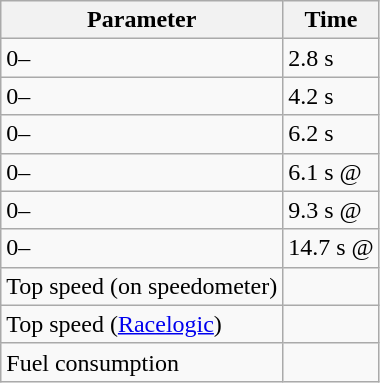<table class="wikitable">
<tr>
<th>Parameter</th>
<th>Time</th>
</tr>
<tr>
<td>0–</td>
<td>2.8 s</td>
</tr>
<tr>
<td>0–</td>
<td>4.2 s</td>
</tr>
<tr>
<td>0–</td>
<td>6.2 s</td>
</tr>
<tr>
<td>0–</td>
<td>6.1 s @ </td>
</tr>
<tr>
<td>0–</td>
<td>9.3 s @ </td>
</tr>
<tr>
<td>0–</td>
<td>14.7 s @ </td>
</tr>
<tr>
<td>Top speed (on speedometer)</td>
<td></td>
</tr>
<tr>
<td>Top speed (<a href='#'>Racelogic</a>)</td>
<td></td>
</tr>
<tr>
<td>Fuel consumption</td>
<td></td>
</tr>
</table>
